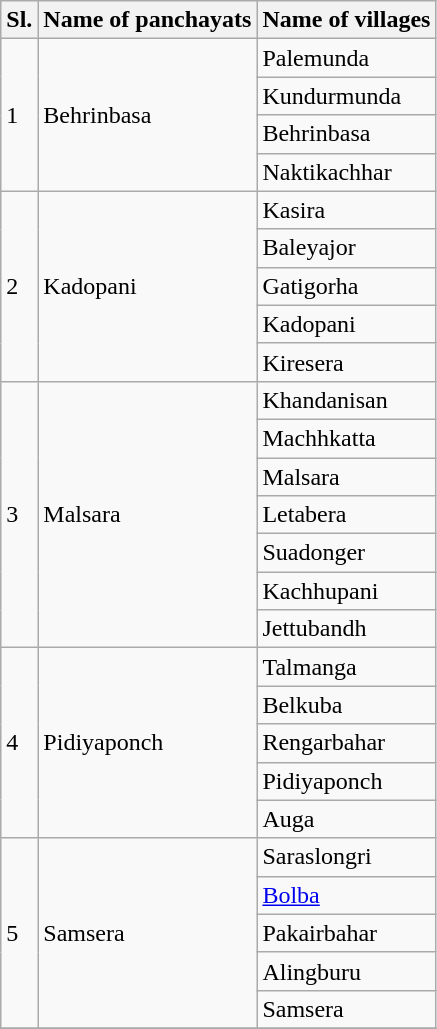<table class="wikitable plainrowheaders sortable">
<tr>
<th scope="col">Sl.</th>
<th scope="col">Name of panchayats</th>
<th scope="col">Name of villages</th>
</tr>
<tr>
<td rowspan="4">1</td>
<td rowspan="4">Behrinbasa</td>
<td>Palemunda</td>
</tr>
<tr>
<td>Kundurmunda</td>
</tr>
<tr>
<td>Behrinbasa</td>
</tr>
<tr>
<td>Naktikachhar</td>
</tr>
<tr>
<td rowspan="5">2</td>
<td rowspan="5">Kadopani</td>
<td>Kasira</td>
</tr>
<tr>
<td>Baleyajor</td>
</tr>
<tr>
<td>Gatigorha</td>
</tr>
<tr>
<td>Kadopani</td>
</tr>
<tr>
<td>Kiresera  </td>
</tr>
<tr>
<td rowspan="7">3</td>
<td rowspan="7">Malsara</td>
<td>Khandanisan</td>
</tr>
<tr>
<td>Machhkatta</td>
</tr>
<tr>
<td>Malsara</td>
</tr>
<tr>
<td>Letabera</td>
</tr>
<tr>
<td>Suadonger</td>
</tr>
<tr>
<td>Kachhupani</td>
</tr>
<tr>
<td>Jettubandh</td>
</tr>
<tr>
<td rowspan="5">4</td>
<td rowspan="5">Pidiyaponch</td>
<td>Talmanga</td>
</tr>
<tr>
<td>Belkuba</td>
</tr>
<tr>
<td>Rengarbahar</td>
</tr>
<tr>
<td>Pidiyaponch</td>
</tr>
<tr>
<td>Auga</td>
</tr>
<tr>
<td rowspan="5">5</td>
<td rowspan="5">Samsera</td>
<td>Saraslongri</td>
</tr>
<tr>
<td><a href='#'>Bolba</a></td>
</tr>
<tr>
<td>Pakairbahar</td>
</tr>
<tr>
<td>Alingburu</td>
</tr>
<tr>
<td>Samsera</td>
</tr>
<tr>
</tr>
</table>
